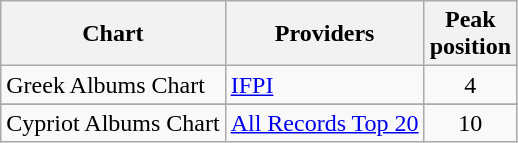<table class="wikitable">
<tr>
<th align="left">Chart</th>
<th align="left">Providers</th>
<th align="left">Peak<br>position</th>
</tr>
<tr>
<td align="left">Greek Albums Chart</td>
<td align="left"><a href='#'>IFPI</a></td>
<td align="center">4</td>
</tr>
<tr>
</tr>
<tr>
<td align="left">Cypriot Albums Chart</td>
<td align="left"><a href='#'>All Records Top 20</a></td>
<td align="center">10</td>
</tr>
</table>
